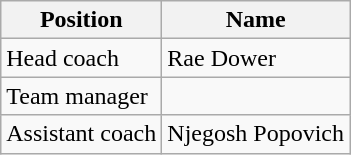<table class="wikitable">
<tr>
<th>Position</th>
<th>Name</th>
</tr>
<tr>
<td>Head coach</td>
<td>Rae Dower</td>
</tr>
<tr>
<td>Team manager</td>
<td></td>
</tr>
<tr>
<td>Assistant coach</td>
<td>Njegosh Popovich</td>
</tr>
</table>
